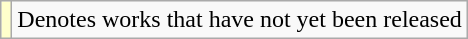<table class="wikitable">
<tr>
<td style="background:#FFFFCC;"></td>
<td>Denotes works that have not yet been released</td>
</tr>
</table>
